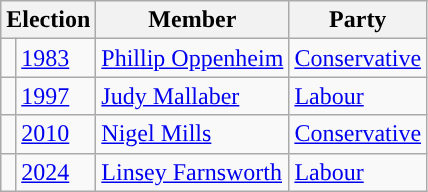<table class="wikitable">
<tr>
<th colspan="2">Election</th>
<th>Member</th>
<th>Party</th>
</tr>
<tr>
<td style="color:inherit;background-color: "></td>
<td><a href='#'>1983</a></td>
<td><a href='#'>Phillip Oppenheim</a></td>
<td><a href='#'>Conservative</a></td>
</tr>
<tr>
<td style="color:inherit;background-color: "></td>
<td><a href='#'>1997</a></td>
<td><a href='#'>Judy Mallaber</a></td>
<td><a href='#'>Labour</a></td>
</tr>
<tr>
<td style="color:inherit;background-color: "></td>
<td><a href='#'>2010</a></td>
<td><a href='#'>Nigel Mills</a></td>
<td><a href='#'>Conservative</a></td>
</tr>
<tr>
<td style="color:inherit;background-color: "></td>
<td><a href='#'>2024</a></td>
<td><a href='#'>Linsey Farnsworth</a></td>
<td><a href='#'>Labour</a></td>
</tr>
</table>
